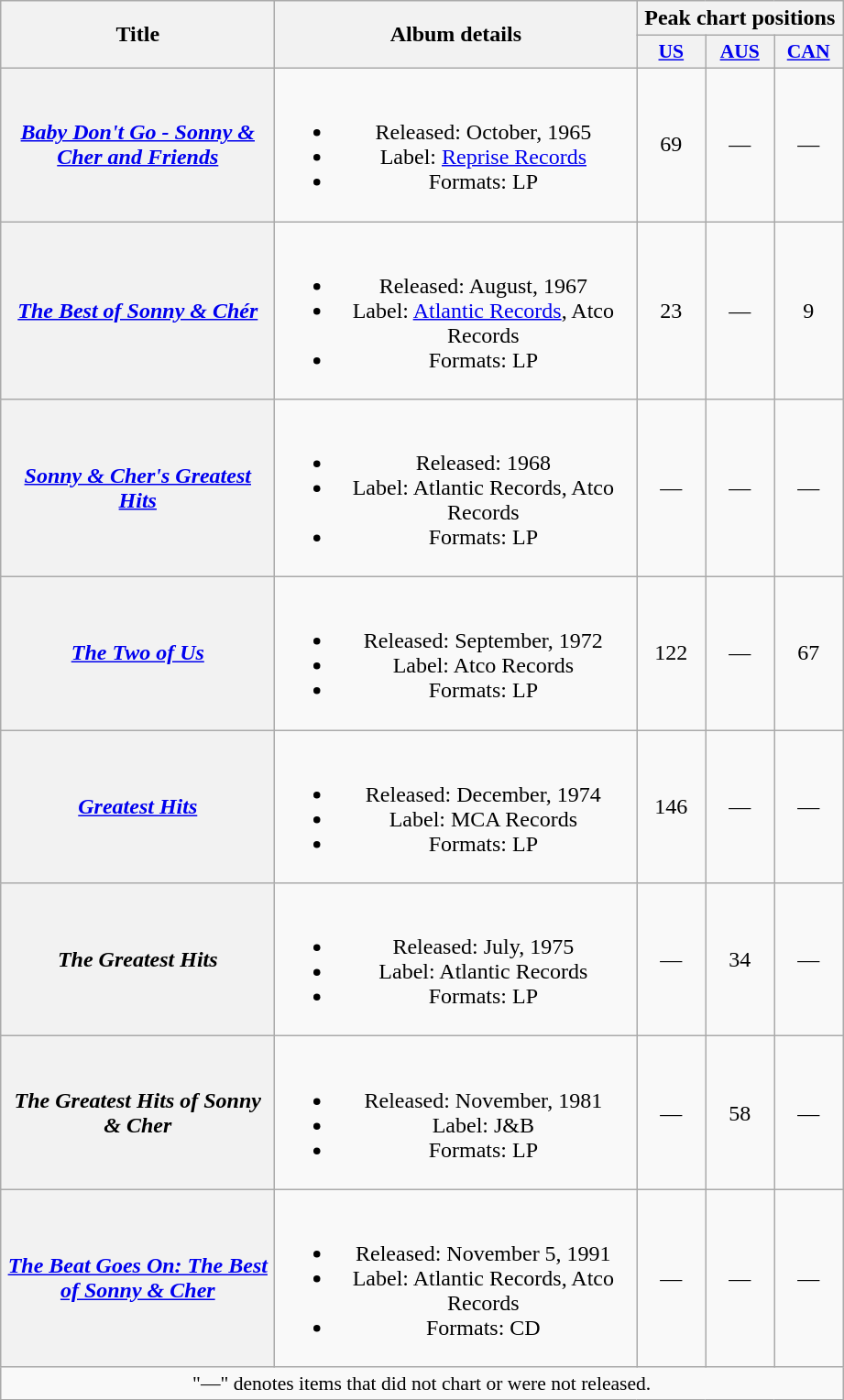<table class="wikitable plainrowheaders" style="text-align:center;">
<tr>
<th scope="col" rowspan="2" style="width:12em;">Title</th>
<th scope="col" rowspan="2" style="width:16em;">Album details</th>
<th scope="col" colspan="3">Peak chart positions</th>
</tr>
<tr>
<th scope="col" style="width:3em;font-size:90%;"><a href='#'>US</a><br></th>
<th scope="col" style="width:3em;font-size:90%;"><a href='#'>AUS</a><br></th>
<th scope="col" style="width:3em;font-size:90%;"><a href='#'>CAN</a><br></th>
</tr>
<tr>
<th scope="row"><em><a href='#'>Baby Don't Go - Sonny & Cher and Friends</a></em></th>
<td><br><ul><li>Released: October, 1965</li><li>Label: <a href='#'>Reprise Records</a></li><li>Formats: LP</li></ul></td>
<td>69</td>
<td>—</td>
<td>—</td>
</tr>
<tr>
<th scope="row"><em><a href='#'>The Best of Sonny & Chér</a></em></th>
<td><br><ul><li>Released: August, 1967</li><li>Label: <a href='#'>Atlantic Records</a>, Atco Records</li><li>Formats: LP</li></ul></td>
<td>23</td>
<td>—</td>
<td>9</td>
</tr>
<tr>
<th scope="row"><em><a href='#'>Sonny & Cher's Greatest Hits</a></em></th>
<td><br><ul><li>Released: 1968</li><li>Label: Atlantic Records, Atco Records</li><li>Formats: LP</li></ul></td>
<td>—</td>
<td>—</td>
<td>—</td>
</tr>
<tr>
<th scope="row"><em><a href='#'>The Two of Us</a></em></th>
<td><br><ul><li>Released: September, 1972</li><li>Label: Atco Records</li><li>Formats: LP</li></ul></td>
<td>122</td>
<td>—</td>
<td>67</td>
</tr>
<tr>
<th scope="row"><em><a href='#'>Greatest Hits</a></em></th>
<td><br><ul><li>Released: December, 1974</li><li>Label: MCA Records</li><li>Formats: LP</li></ul></td>
<td>146</td>
<td>—</td>
<td>—</td>
</tr>
<tr>
<th scope="row"><em>The Greatest Hits</em></th>
<td><br><ul><li>Released: July, 1975</li><li>Label: Atlantic Records</li><li>Formats: LP</li></ul></td>
<td>—</td>
<td>34</td>
<td>—</td>
</tr>
<tr>
<th scope="row"><em>The Greatest Hits of Sonny & Cher</em></th>
<td><br><ul><li>Released: November, 1981</li><li>Label: J&B</li><li>Formats: LP</li></ul></td>
<td>—</td>
<td>58</td>
<td>—</td>
</tr>
<tr>
<th scope="row"><em><a href='#'>The Beat Goes On: The Best of Sonny & Cher</a></em></th>
<td><br><ul><li>Released: November 5, 1991</li><li>Label: Atlantic Records, Atco Records</li><li>Formats: CD</li></ul></td>
<td>—</td>
<td>—</td>
<td>—</td>
</tr>
<tr>
<td colspan="15" style="text-align:center; font-size:90%;">"—" denotes items that did not chart or were not released.</td>
</tr>
</table>
